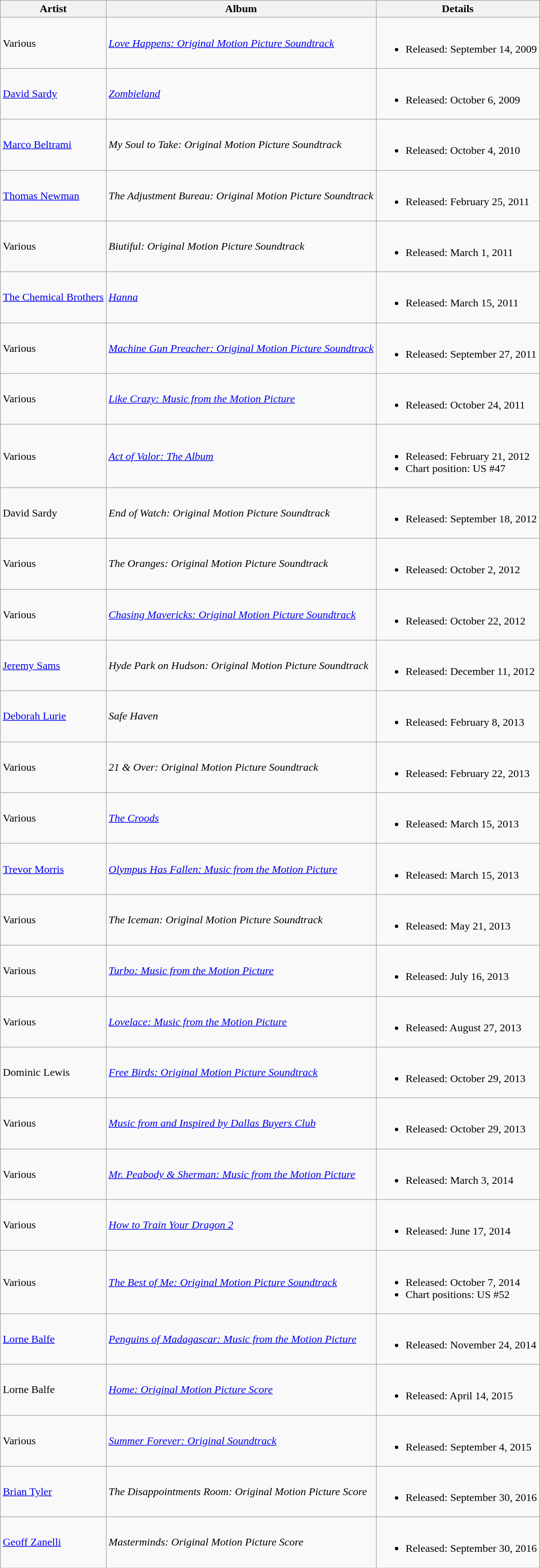<table class="wikitable sortable">
<tr>
<th>Artist</th>
<th>Album</th>
<th class="unsortable">Details</th>
</tr>
<tr>
<td>Various</td>
<td><em><a href='#'>Love Happens: Original Motion Picture Soundtrack</a></em></td>
<td><br><ul><li>Released: September 14, 2009</li></ul></td>
</tr>
<tr>
<td><a href='#'>David Sardy</a></td>
<td><em><a href='#'>Zombieland</a></em></td>
<td><br><ul><li>Released: October 6, 2009</li></ul></td>
</tr>
<tr>
<td><a href='#'>Marco Beltrami</a></td>
<td><em>My Soul to Take: Original Motion Picture Soundtrack</em></td>
<td><br><ul><li>Released: October 4, 2010</li></ul></td>
</tr>
<tr>
<td><a href='#'>Thomas Newman</a></td>
<td><em>The Adjustment Bureau: Original Motion Picture Soundtrack</em></td>
<td><br><ul><li>Released: February 25, 2011</li></ul></td>
</tr>
<tr>
<td>Various</td>
<td><em>Biutiful: Original Motion Picture Soundtrack</em></td>
<td><br><ul><li>Released: March 1, 2011</li></ul></td>
</tr>
<tr>
<td><a href='#'>The Chemical Brothers</a></td>
<td><em><a href='#'>Hanna</a></em></td>
<td><br><ul><li>Released: March 15, 2011</li></ul></td>
</tr>
<tr>
<td>Various</td>
<td><em><a href='#'>Machine Gun Preacher: Original Motion Picture Soundtrack</a></em></td>
<td><br><ul><li>Released: September 27, 2011</li></ul></td>
</tr>
<tr>
<td>Various</td>
<td><em><a href='#'>Like Crazy: Music from the Motion Picture</a></em></td>
<td><br><ul><li>Released: October 24, 2011</li></ul></td>
</tr>
<tr>
<td>Various</td>
<td><em><a href='#'>Act of Valor: The Album</a></em></td>
<td><br><ul><li>Released: February 21, 2012</li><li>Chart position: US #47</li></ul></td>
</tr>
<tr>
<td>David Sardy</td>
<td><em>End of Watch: Original Motion Picture Soundtrack</em></td>
<td><br><ul><li>Released: September 18, 2012</li></ul></td>
</tr>
<tr>
<td>Various</td>
<td><em>The Oranges: Original Motion Picture Soundtrack</em></td>
<td><br><ul><li>Released: October 2, 2012</li></ul></td>
</tr>
<tr>
<td>Various</td>
<td><em><a href='#'>Chasing Mavericks: Original Motion Picture Soundtrack</a></em></td>
<td><br><ul><li>Released: October 22, 2012</li></ul></td>
</tr>
<tr>
<td><a href='#'>Jeremy Sams</a></td>
<td><em>Hyde Park on Hudson: Original Motion Picture Soundtrack</em></td>
<td><br><ul><li>Released: December 11, 2012</li></ul></td>
</tr>
<tr>
<td><a href='#'>Deborah Lurie</a></td>
<td><em>Safe Haven</em></td>
<td><br><ul><li>Released: February 8, 2013</li></ul></td>
</tr>
<tr>
<td>Various</td>
<td><em>21 & Over: Original Motion Picture Soundtrack</em></td>
<td><br><ul><li>Released: February 22, 2013</li></ul></td>
</tr>
<tr>
<td>Various</td>
<td><em><a href='#'>The Croods</a></em></td>
<td><br><ul><li>Released: March 15, 2013</li></ul></td>
</tr>
<tr>
<td><a href='#'>Trevor Morris</a></td>
<td><em><a href='#'>Olympus Has Fallen: Music from the Motion Picture</a></em></td>
<td><br><ul><li>Released: March 15, 2013</li></ul></td>
</tr>
<tr>
<td>Various</td>
<td><em>The Iceman: Original Motion Picture Soundtrack</em></td>
<td><br><ul><li>Released: May 21, 2013</li></ul></td>
</tr>
<tr>
<td>Various</td>
<td><em><a href='#'>Turbo: Music from the Motion Picture</a></em></td>
<td><br><ul><li>Released: July 16, 2013</li></ul></td>
</tr>
<tr>
<td>Various</td>
<td><em><a href='#'>Lovelace: Music from the Motion Picture</a></em></td>
<td><br><ul><li>Released: August 27, 2013</li></ul></td>
</tr>
<tr>
<td>Dominic Lewis</td>
<td><em><a href='#'>Free Birds: Original Motion Picture Soundtrack</a></em></td>
<td><br><ul><li>Released: October 29, 2013</li></ul></td>
</tr>
<tr>
<td>Various</td>
<td><em><a href='#'>Music from and Inspired by Dallas Buyers Club</a></em></td>
<td><br><ul><li>Released: October 29, 2013</li></ul></td>
</tr>
<tr>
<td>Various</td>
<td><em><a href='#'>Mr. Peabody & Sherman: Music from the Motion Picture</a></em></td>
<td><br><ul><li>Released: March 3, 2014</li></ul></td>
</tr>
<tr>
<td>Various</td>
<td><em><a href='#'>How to Train Your Dragon 2</a></em></td>
<td><br><ul><li>Released: June 17, 2014</li></ul></td>
</tr>
<tr>
<td>Various</td>
<td><em><a href='#'>The Best of Me: Original Motion Picture Soundtrack</a></em></td>
<td><br><ul><li>Released: October 7, 2014</li><li>Chart positions: US #52</li></ul></td>
</tr>
<tr>
<td><a href='#'>Lorne Balfe</a></td>
<td><em><a href='#'>Penguins of Madagascar: Music from the Motion Picture</a></em></td>
<td><br><ul><li>Released: November 24, 2014</li></ul></td>
</tr>
<tr>
<td>Lorne Balfe</td>
<td><em><a href='#'>Home: Original Motion Picture Score</a></em></td>
<td><br><ul><li>Released: April 14, 2015</li></ul></td>
</tr>
<tr>
<td>Various</td>
<td><em><a href='#'>Summer Forever: Original Soundtrack</a></em></td>
<td><br><ul><li>Released: September 4, 2015</li></ul></td>
</tr>
<tr>
<td><a href='#'>Brian Tyler</a></td>
<td><em>The Disappointments Room: Original Motion Picture Score</em></td>
<td><br><ul><li>Released: September 30, 2016</li></ul></td>
</tr>
<tr>
<td><a href='#'>Geoff Zanelli</a></td>
<td><em>Masterminds: Original Motion Picture Score</em></td>
<td><br><ul><li>Released: September 30, 2016</li></ul></td>
</tr>
</table>
